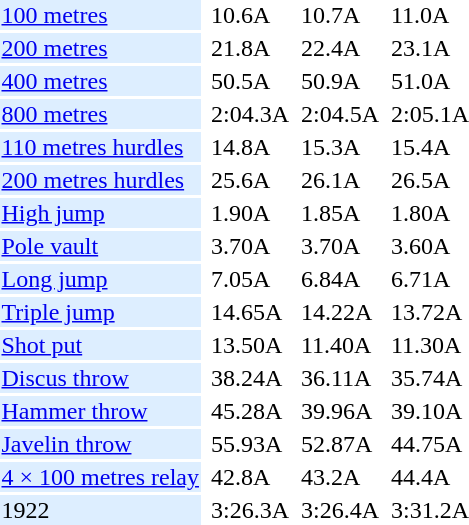<table>
<tr>
<td bgcolor = DDEEFF><a href='#'>100 metres</a></td>
<td></td>
<td>10.6A</td>
<td></td>
<td>10.7A</td>
<td></td>
<td>11.0A</td>
</tr>
<tr>
<td bgcolor = DDEEFF><a href='#'>200 metres</a></td>
<td></td>
<td>21.8A</td>
<td></td>
<td>22.4A</td>
<td></td>
<td>23.1A</td>
</tr>
<tr>
<td bgcolor = DDEEFF><a href='#'>400 metres</a></td>
<td></td>
<td>50.5A</td>
<td></td>
<td>50.9A</td>
<td></td>
<td>51.0A</td>
</tr>
<tr>
<td bgcolor = DDEEFF><a href='#'>800 metres</a></td>
<td></td>
<td>2:04.3A</td>
<td></td>
<td>2:04.5A</td>
<td></td>
<td>2:05.1A</td>
</tr>
<tr>
<td bgcolor = DDEEFF><a href='#'>110 metres hurdles</a></td>
<td></td>
<td>14.8A</td>
<td></td>
<td>15.3A</td>
<td></td>
<td>15.4A</td>
</tr>
<tr>
<td bgcolor = DDEEFF><a href='#'>200 metres hurdles</a></td>
<td></td>
<td>25.6A</td>
<td></td>
<td>26.1A</td>
<td></td>
<td>26.5A</td>
</tr>
<tr>
<td bgcolor = DDEEFF><a href='#'>High jump</a></td>
<td></td>
<td>1.90A</td>
<td></td>
<td>1.85A</td>
<td></td>
<td>1.80A</td>
</tr>
<tr>
<td bgcolor = DDEEFF><a href='#'>Pole vault</a></td>
<td></td>
<td>3.70A</td>
<td></td>
<td>3.70A</td>
<td></td>
<td>3.60A</td>
</tr>
<tr>
<td bgcolor = DDEEFF><a href='#'>Long jump</a></td>
<td></td>
<td>7.05A</td>
<td></td>
<td>6.84A</td>
<td></td>
<td>6.71A</td>
</tr>
<tr>
<td bgcolor = DDEEFF><a href='#'>Triple jump</a></td>
<td></td>
<td>14.65A</td>
<td></td>
<td>14.22A</td>
<td></td>
<td>13.72A</td>
</tr>
<tr>
<td bgcolor = DDEEFF><a href='#'>Shot put</a></td>
<td></td>
<td>13.50A</td>
<td></td>
<td>11.40A</td>
<td></td>
<td>11.30A</td>
</tr>
<tr>
<td bgcolor = DDEEFF><a href='#'>Discus throw</a></td>
<td></td>
<td>38.24A</td>
<td></td>
<td>36.11A</td>
<td></td>
<td>35.74A</td>
</tr>
<tr>
<td bgcolor = DDEEFF><a href='#'>Hammer throw</a></td>
<td></td>
<td>45.28A</td>
<td></td>
<td>39.96A</td>
<td></td>
<td>39.10A</td>
</tr>
<tr>
<td bgcolor = DDEEFF><a href='#'>Javelin throw</a></td>
<td></td>
<td>55.93A</td>
<td></td>
<td>52.87A</td>
<td></td>
<td>44.75A</td>
</tr>
<tr>
<td bgcolor = DDEEFF><a href='#'>4 × 100 metres relay</a></td>
<td></td>
<td>42.8A</td>
<td></td>
<td>43.2A</td>
<td></td>
<td>44.4A</td>
</tr>
<tr>
<td bgcolor = DDEEFF>1922</td>
<td></td>
<td>3:26.3A</td>
<td></td>
<td>3:26.4A</td>
<td></td>
<td>3:31.2A</td>
</tr>
</table>
